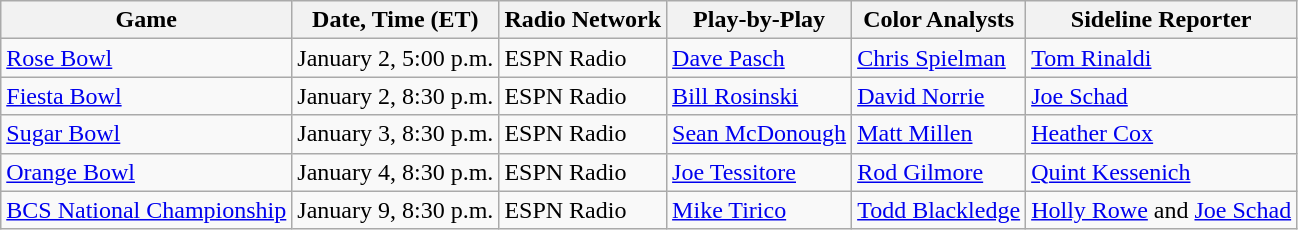<table class="wikitable">
<tr>
<th>Game</th>
<th>Date, Time (ET)</th>
<th>Radio Network</th>
<th>Play-by-Play</th>
<th>Color Analysts</th>
<th>Sideline Reporter</th>
</tr>
<tr>
<td><a href='#'>Rose Bowl</a></td>
<td>January 2, 5:00 p.m.</td>
<td>ESPN Radio</td>
<td><a href='#'>Dave Pasch</a></td>
<td><a href='#'>Chris Spielman</a></td>
<td><a href='#'>Tom Rinaldi</a></td>
</tr>
<tr>
<td><a href='#'>Fiesta Bowl</a></td>
<td>January 2, 8:30 p.m.</td>
<td>ESPN Radio</td>
<td><a href='#'>Bill Rosinski</a></td>
<td><a href='#'>David Norrie</a></td>
<td><a href='#'>Joe Schad</a></td>
</tr>
<tr>
<td><a href='#'>Sugar Bowl</a></td>
<td>January 3, 8:30 p.m.</td>
<td>ESPN Radio</td>
<td><a href='#'>Sean McDonough</a></td>
<td><a href='#'>Matt Millen</a></td>
<td><a href='#'>Heather Cox</a></td>
</tr>
<tr>
<td><a href='#'>Orange Bowl</a></td>
<td>January 4, 8:30 p.m.</td>
<td>ESPN Radio</td>
<td><a href='#'>Joe Tessitore</a></td>
<td><a href='#'>Rod Gilmore</a></td>
<td><a href='#'>Quint Kessenich</a></td>
</tr>
<tr>
<td><a href='#'>BCS National Championship</a></td>
<td>January 9, 8:30 p.m.</td>
<td>ESPN Radio</td>
<td><a href='#'>Mike Tirico</a></td>
<td><a href='#'>Todd Blackledge</a></td>
<td><a href='#'>Holly Rowe</a> and <a href='#'>Joe Schad</a></td>
</tr>
</table>
